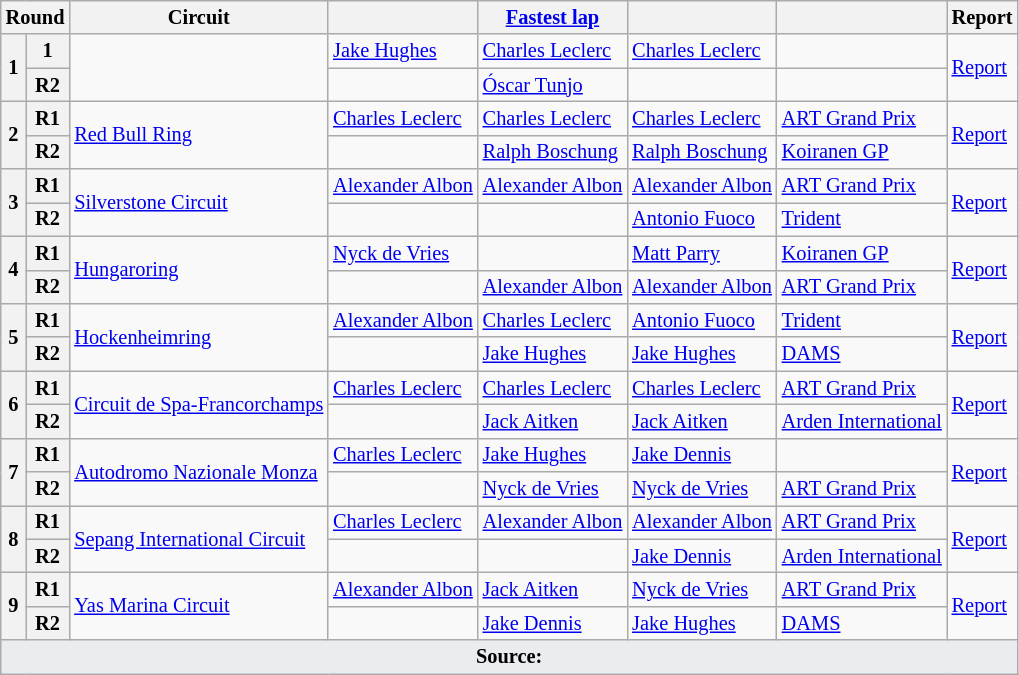<table class="wikitable" style="font-size: 85%;">
<tr>
<th colspan=2>Round</th>
<th>Circuit</th>
<th></th>
<th><a href='#'>Fastest lap</a></th>
<th></th>
<th></th>
<th>Report</th>
</tr>
<tr>
<th rowspan=2>1</th>
<th>1</th>
<td rowspan=2 style="padding-right:24px"></td>
<td> <a href='#'>Jake Hughes</a></td>
<td> <a href='#'>Charles Leclerc</a></td>
<td> <a href='#'>Charles Leclerc</a></td>
<td style="padding-right:24px"></td>
<td rowspan=2><a href='#'>Report</a></td>
</tr>
<tr>
<th>R2</th>
<td></td>
<td> <a href='#'>Óscar Tunjo</a></td>
<td style="padding-right:24px"></td>
<td></td>
</tr>
<tr>
<th rowspan=2>2</th>
<th>R1</th>
<td rowspan=2> <a href='#'>Red Bull Ring</a></td>
<td> <a href='#'>Charles Leclerc</a></td>
<td> <a href='#'>Charles Leclerc</a></td>
<td> <a href='#'>Charles Leclerc</a></td>
<td> <a href='#'>ART Grand Prix</a></td>
<td rowspan=2><a href='#'>Report</a></td>
</tr>
<tr>
<th>R2</th>
<td></td>
<td> <a href='#'>Ralph Boschung</a></td>
<td> <a href='#'>Ralph Boschung</a></td>
<td> <a href='#'>Koiranen GP</a></td>
</tr>
<tr>
<th rowspan=2>3</th>
<th>R1</th>
<td rowspan=2> <a href='#'>Silverstone Circuit</a></td>
<td> <a href='#'>Alexander Albon</a></td>
<td> <a href='#'>Alexander Albon</a></td>
<td> <a href='#'>Alexander Albon</a></td>
<td> <a href='#'>ART Grand Prix</a></td>
<td rowspan=2><a href='#'>Report</a></td>
</tr>
<tr>
<th>R2</th>
<td></td>
<td> </td>
<td> <a href='#'>Antonio Fuoco</a></td>
<td> <a href='#'>Trident</a></td>
</tr>
<tr>
<th rowspan=2>4</th>
<th>R1</th>
<td rowspan=2> <a href='#'>Hungaroring</a></td>
<td> <a href='#'>Nyck de Vries</a></td>
<td> </td>
<td> <a href='#'>Matt Parry</a></td>
<td> <a href='#'>Koiranen GP</a></td>
<td rowspan=2><a href='#'>Report</a></td>
</tr>
<tr>
<th>R2</th>
<td></td>
<td> <a href='#'>Alexander Albon</a></td>
<td> <a href='#'>Alexander Albon</a></td>
<td> <a href='#'>ART Grand Prix</a></td>
</tr>
<tr>
<th rowspan=2>5</th>
<th>R1</th>
<td rowspan=2> <a href='#'>Hockenheimring</a></td>
<td> <a href='#'>Alexander Albon</a></td>
<td> <a href='#'>Charles Leclerc</a></td>
<td> <a href='#'>Antonio Fuoco</a></td>
<td> <a href='#'>Trident</a></td>
<td rowspan=2><a href='#'>Report</a></td>
</tr>
<tr>
<th>R2</th>
<td></td>
<td> <a href='#'>Jake Hughes</a></td>
<td> <a href='#'>Jake Hughes</a></td>
<td> <a href='#'>DAMS</a></td>
</tr>
<tr>
<th rowspan=2>6</th>
<th>R1</th>
<td rowspan=2> <a href='#'>Circuit de Spa-Francorchamps</a></td>
<td> <a href='#'>Charles Leclerc</a></td>
<td> <a href='#'>Charles Leclerc</a></td>
<td> <a href='#'>Charles Leclerc</a></td>
<td> <a href='#'>ART Grand Prix</a></td>
<td rowspan=2><a href='#'>Report</a></td>
</tr>
<tr>
<th>R2</th>
<td></td>
<td> <a href='#'>Jack Aitken</a></td>
<td> <a href='#'>Jack Aitken</a></td>
<td> <a href='#'>Arden International</a></td>
</tr>
<tr>
<th rowspan=2>7</th>
<th>R1</th>
<td rowspan=2> <a href='#'>Autodromo Nazionale Monza</a></td>
<td> <a href='#'>Charles Leclerc</a></td>
<td> <a href='#'>Jake Hughes</a></td>
<td> <a href='#'>Jake Dennis</a></td>
<td></td>
<td rowspan=2><a href='#'>Report</a></td>
</tr>
<tr>
<th>R2</th>
<td></td>
<td> <a href='#'>Nyck de Vries</a></td>
<td> <a href='#'>Nyck de Vries</a></td>
<td> <a href='#'>ART Grand Prix</a></td>
</tr>
<tr>
<th rowspan=2>8</th>
<th>R1</th>
<td rowspan=2> <a href='#'>Sepang International Circuit</a></td>
<td> <a href='#'>Charles Leclerc</a></td>
<td> <a href='#'>Alexander Albon</a></td>
<td> <a href='#'>Alexander Albon</a></td>
<td> <a href='#'>ART Grand Prix</a></td>
<td rowspan=2><a href='#'>Report</a></td>
</tr>
<tr>
<th>R2</th>
<td></td>
<td> </td>
<td> <a href='#'>Jake Dennis</a></td>
<td> <a href='#'>Arden International</a></td>
</tr>
<tr>
<th rowspan=2>9</th>
<th>R1</th>
<td rowspan=2> <a href='#'>Yas Marina Circuit</a></td>
<td> <a href='#'>Alexander Albon</a></td>
<td> <a href='#'>Jack Aitken</a></td>
<td> <a href='#'>Nyck de Vries</a></td>
<td> <a href='#'>ART Grand Prix</a></td>
<td rowspan=2><a href='#'>Report</a></td>
</tr>
<tr>
<th>R2</th>
<td></td>
<td> <a href='#'>Jake Dennis</a></td>
<td> <a href='#'>Jake Hughes</a></td>
<td> <a href='#'>DAMS</a></td>
</tr>
<tr>
<td colspan="8" style="background-color:#EAECF0;text-align:center" align="bottom"><strong>Source:</strong></td>
</tr>
</table>
